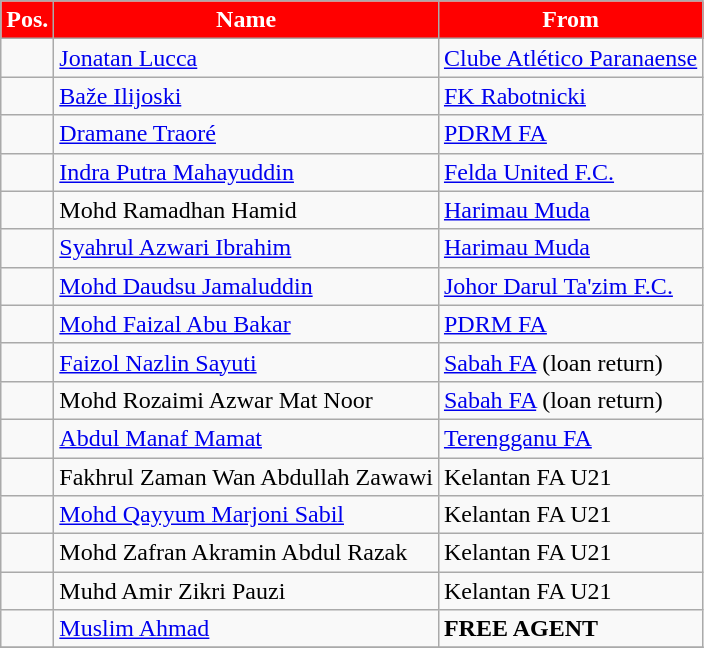<table class="wikitable sortable">
<tr>
<th style="background:Red; color:White;">Pos.</th>
<th style="background:Red; color:White;">Name</th>
<th style="background:Red; color:White;">From</th>
</tr>
<tr>
<td></td>
<td> <a href='#'>Jonatan Lucca</a></td>
<td> <a href='#'>Clube Atlético Paranaense</a></td>
</tr>
<tr>
<td></td>
<td> <a href='#'>Baže Ilijoski</a></td>
<td> <a href='#'>FK Rabotnicki</a></td>
</tr>
<tr>
<td></td>
<td> <a href='#'>Dramane Traoré</a></td>
<td> <a href='#'>PDRM FA</a></td>
</tr>
<tr>
<td></td>
<td> <a href='#'>Indra Putra Mahayuddin</a></td>
<td> <a href='#'>Felda United F.C.</a></td>
</tr>
<tr>
<td></td>
<td> Mohd Ramadhan Hamid</td>
<td> <a href='#'>Harimau Muda</a></td>
</tr>
<tr>
<td></td>
<td> <a href='#'>Syahrul Azwari Ibrahim</a></td>
<td> <a href='#'>Harimau Muda</a></td>
</tr>
<tr>
<td></td>
<td> <a href='#'>Mohd Daudsu Jamaluddin</a></td>
<td> <a href='#'>Johor Darul Ta'zim F.C.</a></td>
</tr>
<tr>
<td></td>
<td> <a href='#'>Mohd Faizal Abu Bakar</a></td>
<td> <a href='#'>PDRM FA</a></td>
</tr>
<tr>
<td></td>
<td> <a href='#'>Faizol Nazlin Sayuti</a></td>
<td> <a href='#'>Sabah FA</a> (loan return)</td>
</tr>
<tr>
<td></td>
<td> Mohd Rozaimi Azwar Mat Noor</td>
<td> <a href='#'>Sabah FA</a> (loan return)</td>
</tr>
<tr>
<td></td>
<td> <a href='#'>Abdul Manaf Mamat</a></td>
<td> <a href='#'>Terengganu FA</a></td>
</tr>
<tr>
<td></td>
<td> Fakhrul Zaman Wan Abdullah Zawawi</td>
<td> Kelantan FA U21</td>
</tr>
<tr>
<td></td>
<td> <a href='#'>Mohd Qayyum Marjoni Sabil</a></td>
<td> Kelantan FA U21</td>
</tr>
<tr>
<td></td>
<td> Mohd Zafran Akramin Abdul Razak</td>
<td> Kelantan FA U21</td>
</tr>
<tr>
<td></td>
<td> Muhd Amir Zikri Pauzi</td>
<td> Kelantan FA U21</td>
</tr>
<tr>
<td></td>
<td> <a href='#'>Muslim Ahmad</a></td>
<td><strong>FREE AGENT</strong></td>
</tr>
<tr>
</tr>
</table>
